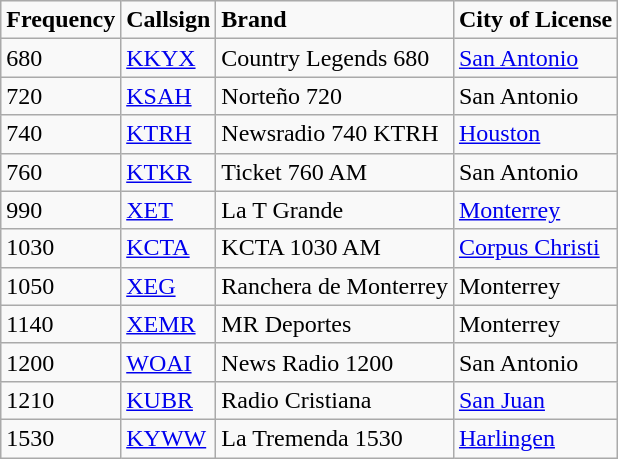<table class="sortable wikitable" style="margin: 1em 1em 1em 0; background: #f9f9f9; border: 1px #aaa solid; border-collapse: collapse">
<tr>
<td><strong>Frequency</strong></td>
<td><strong>Callsign</strong></td>
<td><strong>Brand</strong></td>
<td><strong>City of License</strong></td>
</tr>
<tr style="vertical-align: top; text-align: left;">
<td>680</td>
<td><a href='#'>KKYX</a></td>
<td>Country Legends 680</td>
<td><a href='#'>San Antonio</a></td>
</tr>
<tr style="vertical-align: top; text-align: left;">
<td>720</td>
<td><a href='#'>KSAH</a></td>
<td>Norteño 720</td>
<td>San Antonio</td>
</tr>
<tr style="vertical-align: top; text-align: left;">
<td>740</td>
<td><a href='#'>KTRH</a></td>
<td>Newsradio 740 KTRH</td>
<td><a href='#'>Houston</a></td>
</tr>
<tr style="vertical-align: top; text-align: left;">
<td>760</td>
<td><a href='#'>KTKR</a></td>
<td>Ticket 760 AM</td>
<td>San Antonio</td>
</tr>
<tr style="vertical-align: top; text-align: left;">
<td>990</td>
<td><a href='#'>XET</a></td>
<td>La T Grande</td>
<td><a href='#'>Monterrey</a></td>
</tr>
<tr style="vertical-align: top; text-align: left;">
<td>1030</td>
<td><a href='#'>KCTA</a></td>
<td>KCTA 1030 AM</td>
<td><a href='#'>Corpus Christi</a></td>
</tr>
<tr style="vertical-align: top; text-align: left;">
<td>1050</td>
<td><a href='#'>XEG</a></td>
<td>Ranchera de Monterrey</td>
<td>Monterrey</td>
</tr>
<tr style="vertical-align: top; text-align: left;">
<td>1140</td>
<td><a href='#'>XEMR</a></td>
<td>MR Deportes</td>
<td>Monterrey</td>
</tr>
<tr style="vertical-align: top; text-align: left;">
<td>1200</td>
<td><a href='#'>WOAI</a></td>
<td>News Radio 1200</td>
<td>San Antonio</td>
</tr>
<tr style="vertical-align: top; text-align: left;">
<td>1210</td>
<td><a href='#'>KUBR</a></td>
<td>Radio Cristiana</td>
<td><a href='#'>San Juan</a></td>
</tr>
<tr style="vertical-align: top; text-align: left;">
<td>1530</td>
<td><a href='#'>KYWW</a></td>
<td>La Tremenda 1530</td>
<td><a href='#'>Harlingen</a></td>
</tr>
</table>
